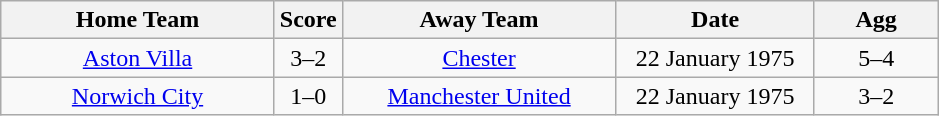<table class="wikitable" style="text-align:center;">
<tr>
<th width=175>Home Team</th>
<th width=20>Score</th>
<th width=175>Away Team</th>
<th width=125>Date</th>
<th width=75>Agg</th>
</tr>
<tr>
<td><a href='#'>Aston Villa</a></td>
<td>3–2</td>
<td><a href='#'>Chester</a></td>
<td>22 January 1975</td>
<td>5–4</td>
</tr>
<tr>
<td><a href='#'>Norwich City</a></td>
<td>1–0</td>
<td><a href='#'>Manchester United</a></td>
<td>22 January 1975</td>
<td>3–2</td>
</tr>
</table>
